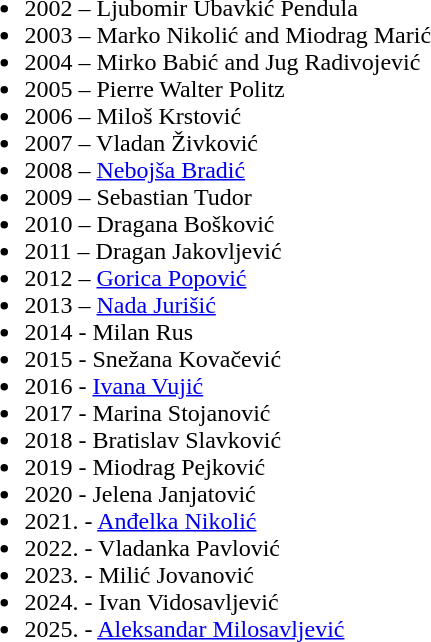<table class="toccolours collapsible">
<tr>
<th style="font-size:88%"></th>
<th></th>
</tr>
<tr valign="top">
<td><br><ul><li>2002 – Ljubomir Ubavkić Pendula</li><li>2003 – Marko Nikolić and Miodrag Marić</li><li>2004 – Mirko Babić and Jug Radivojević</li><li>2005 – Pierre Walter Politz</li><li>2006 – Miloš Krstović</li><li>2007 – Vladan Živković</li><li>2008 – <a href='#'>Nebojša Bradić</a></li><li>2009 – Sebastian Tudor</li><li>2010 – Dragana Bošković</li><li>2011 – Dragan Jakovljević</li><li>2012 – <a href='#'>Gorica Popović</a></li><li>2013 – <a href='#'>Nada Jurišić</a></li><li>2014 - Milan Rus</li><li>2015 - Snežana Kovačević</li><li>2016 - <a href='#'>Ivana Vujić</a></li><li>2017 - Marina Stojanović</li><li>2018 - Bratislav Slavković</li><li>2019 - Miodrag Pejković</li><li>2020 - Jelena Janjatović</li><li>2021. - <a href='#'>Anđelka Nikolić</a></li><li>2022. - Vladanka Pavlović</li><li>2023. - Milić Jovanović</li><li>2024. - Ivan Vidosavljević</li><li>2025. - <a href='#'>Aleksandar Milosavljević</a></li></ul></td>
<td></td>
</tr>
<tr>
<td></td>
<td></td>
</tr>
</table>
